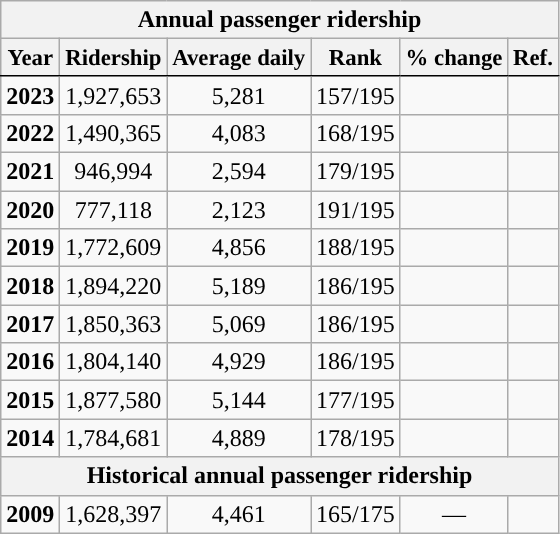<table class="wikitable sortable" style="text-align:right;">
<tr>
<th colspan="6" style="background-color:#">Annual passenger ridership</th>
</tr>
<tr style="font-size:95%; text-align:center">
<th style="border-bottom:1px solid black">Year</th>
<th style="border-bottom:1px solid black">Ridership</th>
<th style="border-bottom:1px solid black">Average daily</th>
<th style="border-bottom:1px solid black">Rank</th>
<th style="border-bottom:1px solid black">% change</th>
<th style="border-bottom:1px solid black">Ref.</th>
</tr>
<tr style="text-align:center;">
<td><strong>2023</strong></td>
<td>1,927,653</td>
<td>5,281</td>
<td>157/195</td>
<td></td>
<td></td>
</tr>
<tr style="text-align:center;">
<td><strong>2022</strong></td>
<td>1,490,365</td>
<td>4,083</td>
<td>168/195</td>
<td></td>
<td></td>
</tr>
<tr style="text-align:center;">
<td><strong>2021</strong></td>
<td>946,994</td>
<td>2,594</td>
<td>179/195</td>
<td></td>
<td></td>
</tr>
<tr style="text-align:center;">
<td><strong>2020</strong></td>
<td>777,118</td>
<td>2,123</td>
<td>191/195</td>
<td></td>
<td></td>
</tr>
<tr style="text-align:center;">
<td><strong>2019</strong></td>
<td>1,772,609</td>
<td>4,856</td>
<td>188/195</td>
<td></td>
<td></td>
</tr>
<tr style="text-align:center;">
<td><strong>2018</strong></td>
<td>1,894,220</td>
<td>5,189</td>
<td>186/195</td>
<td></td>
<td></td>
</tr>
<tr style="text-align:center;">
<td><strong>2017</strong></td>
<td>1,850,363</td>
<td>5,069</td>
<td>186/195</td>
<td></td>
<td></td>
</tr>
<tr style="text-align:center;">
<td><strong>2016</strong></td>
<td>1,804,140</td>
<td>4,929</td>
<td>186/195</td>
<td></td>
<td></td>
</tr>
<tr style="text-align:center;">
<td><strong>2015</strong></td>
<td>1,877,580</td>
<td>5,144</td>
<td>177/195</td>
<td></td>
<td></td>
</tr>
<tr style="text-align:center;">
<td><strong>2014</strong></td>
<td>1,784,681</td>
<td>4,889</td>
<td>178/195</td>
<td></td>
<td></td>
</tr>
<tr>
<th colspan="6" style="background-color:#">Historical annual passenger ridership</th>
</tr>
<tr style="text-align:center;">
<td><strong>2009</strong></td>
<td>1,628,397</td>
<td>4,461</td>
<td>165/175</td>
<td>—</td>
<td></td>
</tr>
</table>
